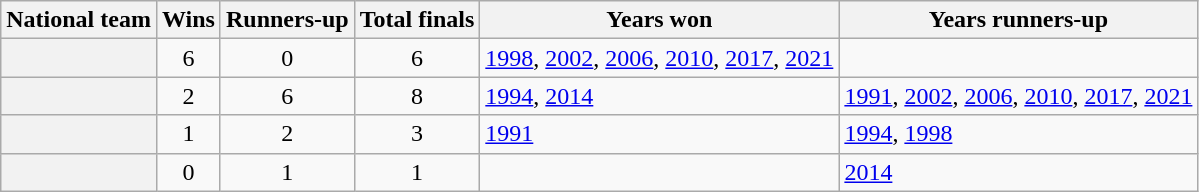<table class="wikitable plainrowheaders sortable">
<tr>
<th scope="col">National team</th>
<th scope="col">Wins</th>
<th scope="col">Runners-up</th>
<th scope="col">Total finals</th>
<th scope="col" class="unsortable">Years won</th>
<th scope="col" class="unsortable">Years runners-up</th>
</tr>
<tr>
<th scope="row"></th>
<td align="center">6</td>
<td align="center">0</td>
<td align="center">6</td>
<td><a href='#'>1998</a>, <a href='#'>2002</a>, <a href='#'>2006</a>, <a href='#'>2010</a>, <a href='#'>2017</a>, <a href='#'>2021</a></td>
<td></td>
</tr>
<tr>
<th scope="row"></th>
<td align="center">2</td>
<td align="center">6</td>
<td align="center">8</td>
<td><a href='#'>1994</a>, <a href='#'>2014</a></td>
<td><a href='#'>1991</a>, <a href='#'>2002</a>, <a href='#'>2006</a>, <a href='#'>2010</a>, <a href='#'>2017</a>, <a href='#'>2021</a></td>
</tr>
<tr>
<th scope="row"></th>
<td align="center">1</td>
<td align="center">2</td>
<td align="center">3</td>
<td><a href='#'>1991</a></td>
<td><a href='#'>1994</a>, <a href='#'>1998</a></td>
</tr>
<tr>
<th scope="row"></th>
<td align="center">0</td>
<td align="center">1</td>
<td align="center">1</td>
<td></td>
<td><a href='#'>2014</a></td>
</tr>
</table>
